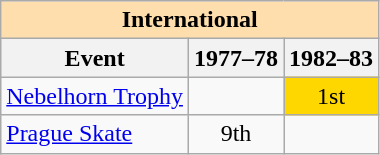<table class="wikitable" style="text-align:center">
<tr>
<th colspan=3 align=center style="background-color: #ffdead; ">International</th>
</tr>
<tr>
<th>Event</th>
<th>1977–78</th>
<th>1982–83</th>
</tr>
<tr>
<td align=left><a href='#'>Nebelhorn Trophy</a></td>
<td></td>
<td bgcolor=gold>1st</td>
</tr>
<tr>
<td align=left><a href='#'>Prague Skate</a></td>
<td>9th</td>
<td></td>
</tr>
</table>
